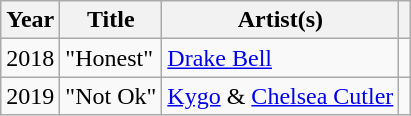<table class="wikitable sortable">
<tr>
<th>Year</th>
<th>Title</th>
<th>Artist(s)</th>
<th scope="col"></th>
</tr>
<tr>
<td>2018</td>
<td>"Honest"</td>
<td><a href='#'>Drake Bell</a></td>
<td></td>
</tr>
<tr>
<td>2019</td>
<td>"Not Ok"</td>
<td><a href='#'>Kygo</a> & <a href='#'>Chelsea Cutler</a></td>
<td></td>
</tr>
</table>
